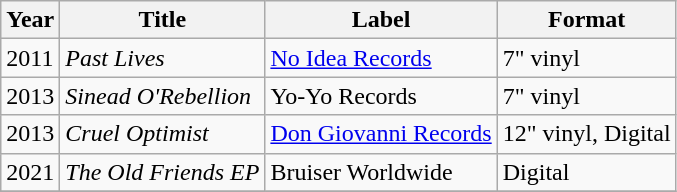<table class="wikitable">
<tr>
<th>Year</th>
<th>Title</th>
<th>Label</th>
<th>Format</th>
</tr>
<tr>
<td>2011</td>
<td><em>Past Lives</em></td>
<td><a href='#'>No Idea Records</a></td>
<td>7" vinyl</td>
</tr>
<tr>
<td>2013</td>
<td><em>Sinead O'Rebellion</em></td>
<td>Yo-Yo Records</td>
<td>7" vinyl</td>
</tr>
<tr>
<td>2013</td>
<td><em>Cruel Optimist</em></td>
<td><a href='#'>Don Giovanni Records</a></td>
<td>12" vinyl, Digital</td>
</tr>
<tr>
<td>2021</td>
<td><em>The Old Friends EP</em></td>
<td>Bruiser Worldwide</td>
<td>Digital</td>
</tr>
<tr>
</tr>
</table>
